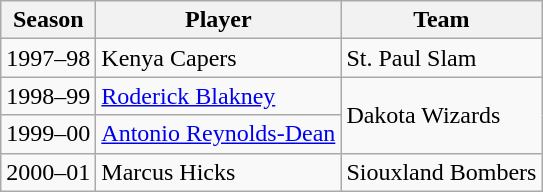<table class="wikitable">
<tr>
<th>Season</th>
<th>Player</th>
<th>Team</th>
</tr>
<tr>
<td>1997–98</td>
<td>Kenya Capers</td>
<td>St. Paul Slam</td>
</tr>
<tr>
<td>1998–99</td>
<td><a href='#'>Roderick Blakney</a></td>
<td rowspan="2">Dakota Wizards</td>
</tr>
<tr>
<td>1999–00</td>
<td><a href='#'>Antonio Reynolds-Dean</a></td>
</tr>
<tr>
<td>2000–01</td>
<td>Marcus Hicks</td>
<td>Siouxland Bombers</td>
</tr>
</table>
